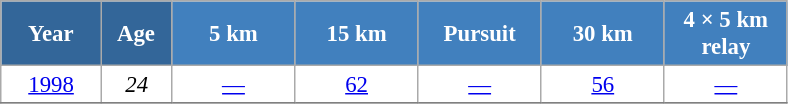<table class="wikitable" style="font-size:95%; text-align:center; border:grey solid 1px; border-collapse:collapse; background:#ffffff;">
<tr>
<th style="background-color:#369; color:white; width:60px;"> Year </th>
<th style="background-color:#369; color:white; width:40px;"> Age </th>
<th style="background-color:#4180be; color:white; width:75px;"> 5 km </th>
<th style="background-color:#4180be; color:white; width:75px;"> 15 km </th>
<th style="background-color:#4180be; color:white; width:75px;"> Pursuit </th>
<th style="background-color:#4180be; color:white; width:75px;"> 30 km </th>
<th style="background-color:#4180be; color:white; width:75px;"> 4 × 5 km <br> relay </th>
</tr>
<tr>
<td><a href='#'>1998</a></td>
<td><em>24</em></td>
<td><a href='#'>—</a></td>
<td><a href='#'>62</a></td>
<td><a href='#'>—</a></td>
<td><a href='#'>56</a></td>
<td><a href='#'>—</a></td>
</tr>
<tr>
</tr>
</table>
